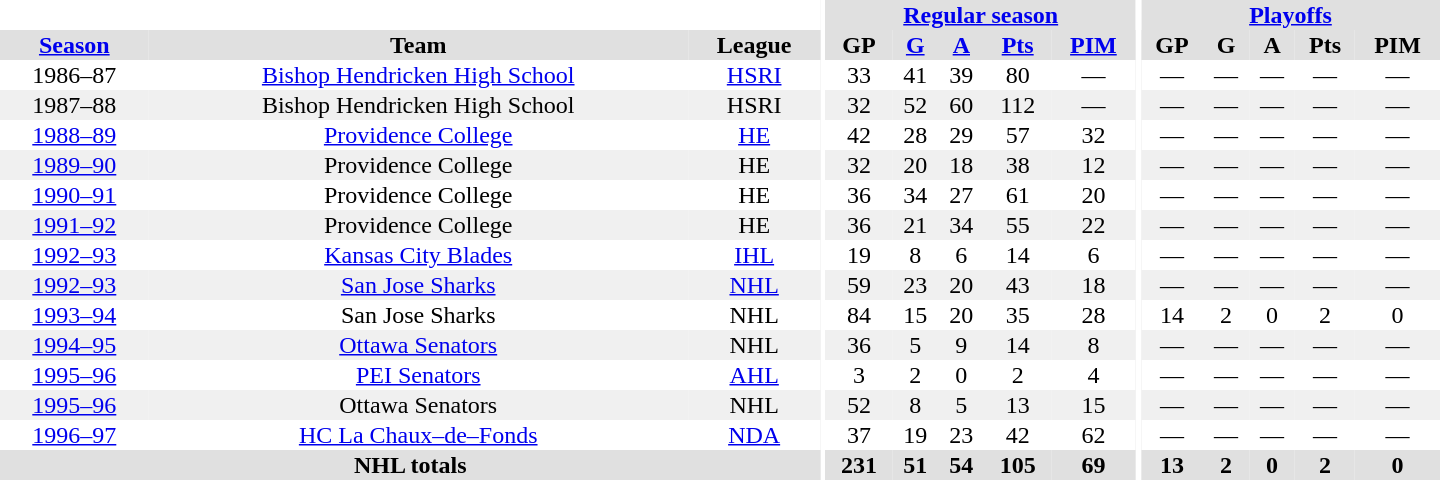<table border="0" cellpadding="1" cellspacing="0" style="text-align:center; width:60em">
<tr bgcolor="#e0e0e0">
<th colspan="3" bgcolor="#ffffff"></th>
<th rowspan="100" bgcolor="#ffffff"></th>
<th colspan="5"><a href='#'>Regular season</a></th>
<th rowspan="100" bgcolor="#ffffff"></th>
<th colspan="5"><a href='#'>Playoffs</a></th>
</tr>
<tr bgcolor="#e0e0e0">
<th><a href='#'>Season</a></th>
<th>Team</th>
<th>League</th>
<th>GP</th>
<th><a href='#'>G</a></th>
<th><a href='#'>A</a></th>
<th><a href='#'>Pts</a></th>
<th><a href='#'>PIM</a></th>
<th>GP</th>
<th>G</th>
<th>A</th>
<th>Pts</th>
<th>PIM</th>
</tr>
<tr>
<td>1986–87</td>
<td><a href='#'>Bishop Hendricken High School</a></td>
<td><a href='#'>HSRI</a></td>
<td>33</td>
<td>41</td>
<td>39</td>
<td>80</td>
<td>—</td>
<td>—</td>
<td>—</td>
<td>—</td>
<td>—</td>
<td>—</td>
</tr>
<tr bgcolor="#f0f0f0">
<td>1987–88</td>
<td>Bishop Hendricken High School</td>
<td>HSRI</td>
<td>32</td>
<td>52</td>
<td>60</td>
<td>112</td>
<td>—</td>
<td>—</td>
<td>—</td>
<td>—</td>
<td>—</td>
<td>—</td>
</tr>
<tr>
<td><a href='#'>1988–89</a></td>
<td><a href='#'>Providence College</a></td>
<td><a href='#'>HE</a></td>
<td>42</td>
<td>28</td>
<td>29</td>
<td>57</td>
<td>32</td>
<td>—</td>
<td>—</td>
<td>—</td>
<td>—</td>
<td>—</td>
</tr>
<tr bgcolor="#f0f0f0">
<td><a href='#'>1989–90</a></td>
<td>Providence College</td>
<td>HE</td>
<td>32</td>
<td>20</td>
<td>18</td>
<td>38</td>
<td>12</td>
<td>—</td>
<td>—</td>
<td>—</td>
<td>—</td>
<td>—</td>
</tr>
<tr>
<td><a href='#'>1990–91</a></td>
<td>Providence College</td>
<td>HE</td>
<td>36</td>
<td>34</td>
<td>27</td>
<td>61</td>
<td>20</td>
<td>—</td>
<td>—</td>
<td>—</td>
<td>—</td>
<td>—</td>
</tr>
<tr bgcolor="#f0f0f0">
<td><a href='#'>1991–92</a></td>
<td>Providence College</td>
<td>HE</td>
<td>36</td>
<td>21</td>
<td>34</td>
<td>55</td>
<td>22</td>
<td>—</td>
<td>—</td>
<td>—</td>
<td>—</td>
<td>—</td>
</tr>
<tr>
<td><a href='#'>1992–93</a></td>
<td><a href='#'>Kansas City Blades</a></td>
<td><a href='#'>IHL</a></td>
<td>19</td>
<td>8</td>
<td>6</td>
<td>14</td>
<td>6</td>
<td>—</td>
<td>—</td>
<td>—</td>
<td>—</td>
<td>—</td>
</tr>
<tr bgcolor="#f0f0f0">
<td><a href='#'>1992–93</a></td>
<td><a href='#'>San Jose Sharks</a></td>
<td><a href='#'>NHL</a></td>
<td>59</td>
<td>23</td>
<td>20</td>
<td>43</td>
<td>18</td>
<td>—</td>
<td>—</td>
<td>—</td>
<td>—</td>
<td>—</td>
</tr>
<tr>
<td><a href='#'>1993–94</a></td>
<td>San Jose Sharks</td>
<td>NHL</td>
<td>84</td>
<td>15</td>
<td>20</td>
<td>35</td>
<td>28</td>
<td>14</td>
<td>2</td>
<td>0</td>
<td>2</td>
<td>0</td>
</tr>
<tr bgcolor="#f0f0f0">
<td><a href='#'>1994–95</a></td>
<td><a href='#'>Ottawa Senators</a></td>
<td>NHL</td>
<td>36</td>
<td>5</td>
<td>9</td>
<td>14</td>
<td>8</td>
<td>—</td>
<td>—</td>
<td>—</td>
<td>—</td>
<td>—</td>
</tr>
<tr>
<td><a href='#'>1995–96</a></td>
<td><a href='#'>PEI Senators</a></td>
<td><a href='#'>AHL</a></td>
<td>3</td>
<td>2</td>
<td>0</td>
<td>2</td>
<td>4</td>
<td>—</td>
<td>—</td>
<td>—</td>
<td>—</td>
<td>—</td>
</tr>
<tr bgcolor="#f0f0f0">
<td><a href='#'>1995–96</a></td>
<td>Ottawa Senators</td>
<td>NHL</td>
<td>52</td>
<td>8</td>
<td>5</td>
<td>13</td>
<td>15</td>
<td>—</td>
<td>—</td>
<td>—</td>
<td>—</td>
<td>—</td>
</tr>
<tr>
<td><a href='#'>1996–97</a></td>
<td><a href='#'>HC La Chaux–de–Fonds</a></td>
<td><a href='#'>NDA</a></td>
<td>37</td>
<td>19</td>
<td>23</td>
<td>42</td>
<td>62</td>
<td>—</td>
<td>—</td>
<td>—</td>
<td>—</td>
<td>—</td>
</tr>
<tr bgcolor="#e0e0e0">
<th colspan="3">NHL totals</th>
<th>231</th>
<th>51</th>
<th>54</th>
<th>105</th>
<th>69</th>
<th>13</th>
<th>2</th>
<th>0</th>
<th>2</th>
<th>0</th>
</tr>
</table>
